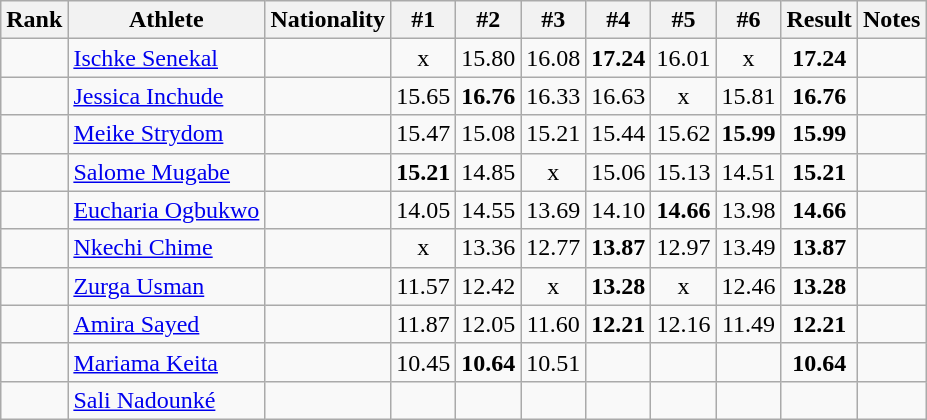<table class="wikitable sortable" style="text-align:center">
<tr>
<th>Rank</th>
<th>Athlete</th>
<th>Nationality</th>
<th>#1</th>
<th>#2</th>
<th>#3</th>
<th>#4</th>
<th>#5</th>
<th>#6</th>
<th>Result</th>
<th>Notes</th>
</tr>
<tr>
<td></td>
<td align="left"><a href='#'>Ischke Senekal</a></td>
<td align=left></td>
<td>x</td>
<td>15.80</td>
<td>16.08</td>
<td><strong>17.24</strong></td>
<td>16.01</td>
<td>x</td>
<td><strong>17.24</strong></td>
<td></td>
</tr>
<tr>
<td></td>
<td align="left"><a href='#'>Jessica Inchude</a></td>
<td align=left></td>
<td>15.65</td>
<td><strong>16.76</strong></td>
<td>16.33</td>
<td>16.63</td>
<td>x</td>
<td>15.81</td>
<td><strong>16.76</strong></td>
<td></td>
</tr>
<tr>
<td></td>
<td align="left"><a href='#'>Meike Strydom</a></td>
<td align=left></td>
<td>15.47</td>
<td>15.08</td>
<td>15.21</td>
<td>15.44</td>
<td>15.62</td>
<td><strong>15.99</strong></td>
<td><strong>15.99</strong></td>
<td></td>
</tr>
<tr>
<td></td>
<td align="left"><a href='#'>Salome Mugabe</a></td>
<td align=left></td>
<td><strong>15.21</strong></td>
<td>14.85</td>
<td>x</td>
<td>15.06</td>
<td>15.13</td>
<td>14.51</td>
<td><strong>15.21</strong></td>
<td></td>
</tr>
<tr>
<td></td>
<td align="left"><a href='#'>Eucharia Ogbukwo</a></td>
<td align=left></td>
<td>14.05</td>
<td>14.55</td>
<td>13.69</td>
<td>14.10</td>
<td><strong>14.66</strong></td>
<td>13.98</td>
<td><strong>14.66</strong></td>
<td></td>
</tr>
<tr>
<td></td>
<td align="left"><a href='#'>Nkechi Chime</a></td>
<td align=left></td>
<td>x</td>
<td>13.36</td>
<td>12.77</td>
<td><strong>13.87</strong></td>
<td>12.97</td>
<td>13.49</td>
<td><strong>13.87</strong></td>
<td></td>
</tr>
<tr>
<td></td>
<td align="left"><a href='#'>Zurga Usman</a></td>
<td align=left></td>
<td>11.57</td>
<td>12.42</td>
<td>x</td>
<td><strong>13.28</strong></td>
<td>x</td>
<td>12.46</td>
<td><strong>13.28</strong></td>
<td></td>
</tr>
<tr>
<td></td>
<td align="left"><a href='#'>Amira Sayed</a></td>
<td align=left></td>
<td>11.87</td>
<td>12.05</td>
<td>11.60</td>
<td><strong>12.21</strong></td>
<td>12.16</td>
<td>11.49</td>
<td><strong>12.21</strong></td>
<td></td>
</tr>
<tr>
<td></td>
<td align="left"><a href='#'>Mariama Keita</a></td>
<td align=left></td>
<td>10.45</td>
<td><strong>10.64</strong></td>
<td>10.51</td>
<td></td>
<td></td>
<td></td>
<td><strong>10.64</strong></td>
<td></td>
</tr>
<tr>
<td></td>
<td align="left"><a href='#'>Sali Nadounké</a></td>
<td align=left></td>
<td></td>
<td></td>
<td></td>
<td></td>
<td></td>
<td></td>
<td><strong></strong></td>
<td></td>
</tr>
</table>
